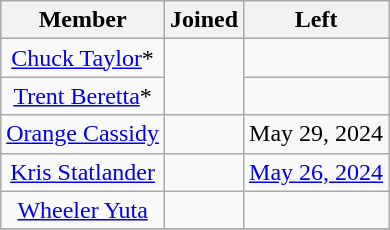<table class="wikitable sortable" style="text-align:center;">
<tr>
<th>Member</th>
<th>Joined</th>
<th>Left</th>
</tr>
<tr>
<td><a href='#'>Chuck Taylor</a>*</td>
<td rowspan="2"><a href='#'></a></td>
<td></td>
</tr>
<tr>
<td><a href='#'>Trent Beretta</a>*</td>
<td></td>
</tr>
<tr>
<td><a href='#'>Orange Cassidy</a></td>
<td><a href='#'></a></td>
<td>May 29, 2024</td>
</tr>
<tr>
<td><a href='#'>Kris Statlander</a></td>
<td></td>
<td><a href='#'>May 26, 2024</a></td>
</tr>
<tr>
<td><a href='#'>Wheeler Yuta</a></td>
<td></td>
<td></td>
</tr>
<tr>
</tr>
</table>
